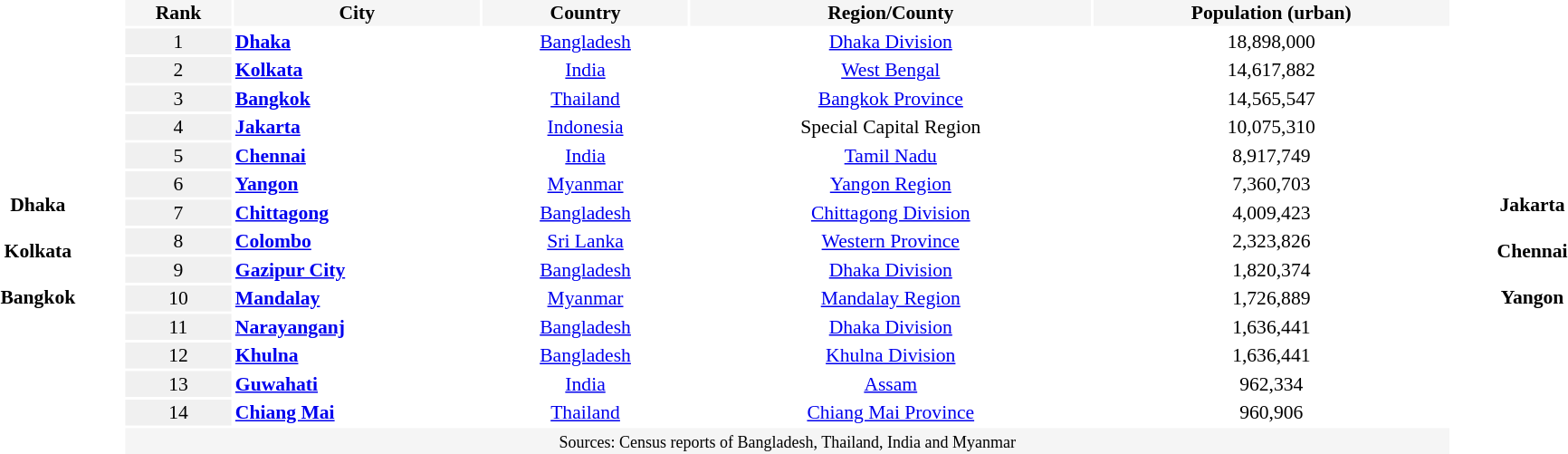<table style="text-align:center; width:97%; margin-right:10px Ki; font-size:90%">
<tr>
<th rowspan=23 width:150><br><br><br>Dhaka<br><br>Kolkata<br><br>Bangkok<br>
<br></th>
<th style="text-align:center; background:#f5f5f5;">Rank</th>
<th style="text-align:center; background:#f5f5f5;">City</th>
<th style="text-align:center; background:#f5f5f5;">Country</th>
<th style="text-align:center; background:#f5f5f5;">Region/County</th>
<th style="text-align:center; background:#f5f5f5;">Population (urban)</th>
<th rowspan=23 width:150><br><br>Jakarta<br>
<br>Chennai<br>
<br>Yangon</th>
</tr>
<tr>
<td style="text-align:center; background:#f0f0f0;">1</td>
<td align=left><strong><a href='#'>Dhaka</a></strong></td>
<td><a href='#'>Bangladesh</a></td>
<td><a href='#'>Dhaka Division</a></td>
<td>18,898,000</td>
</tr>
<tr>
<td style="text-align:center; background:#f0f0f0;">2</td>
<td align=left><strong><a href='#'>Kolkata</a></strong></td>
<td><a href='#'>India</a></td>
<td><a href='#'>West Bengal</a></td>
<td>14,617,882</td>
</tr>
<tr>
<td style="text-align:center; background:#f0f0f0;">3</td>
<td align=left><strong><a href='#'>Bangkok</a></strong></td>
<td><a href='#'>Thailand</a></td>
<td><a href='#'>Bangkok Province</a></td>
<td>14,565,547</td>
</tr>
<tr>
<td style="text-align:center; background:#f0f0f0;">4</td>
<td align=left><strong><a href='#'>Jakarta</a></strong></td>
<td><a href='#'>Indonesia</a></td>
<td>Special Capital Region</td>
<td>10,075,310</td>
</tr>
<tr>
<td style="text-align:center; background:#f0f0f0;">5</td>
<td align=left><strong><a href='#'>Chennai</a></strong></td>
<td><a href='#'>India</a></td>
<td><a href='#'>Tamil Nadu</a></td>
<td>8,917,749</td>
</tr>
<tr>
<td style="text-align:center; background:#f0f0f0;">6</td>
<td align=left><strong><a href='#'>Yangon</a></strong></td>
<td><a href='#'>Myanmar</a></td>
<td><a href='#'>Yangon Region</a></td>
<td>7,360,703</td>
</tr>
<tr>
<td style="text-align:center; background:#f0f0f0;">7</td>
<td align=left><strong><a href='#'>Chittagong</a></strong></td>
<td><a href='#'>Bangladesh</a></td>
<td><a href='#'>Chittagong Division</a></td>
<td>4,009,423</td>
</tr>
<tr>
<td style="text-align:center; background:#f0f0f0;">8</td>
<td align=left><strong><a href='#'>Colombo</a></strong></td>
<td><a href='#'>Sri Lanka</a></td>
<td><a href='#'>Western Province</a></td>
<td>2,323,826</td>
</tr>
<tr>
<td style="text-align:center; background:#f0f0f0;">9</td>
<td align=left><strong><a href='#'>Gazipur City</a></strong></td>
<td><a href='#'>Bangladesh</a></td>
<td><a href='#'>Dhaka Division</a></td>
<td>1,820,374</td>
</tr>
<tr>
<td style="text-align:center; background:#f0f0f0;">10</td>
<td align=left><strong><a href='#'>Mandalay</a></strong></td>
<td><a href='#'>Myanmar</a></td>
<td><a href='#'>Mandalay Region</a></td>
<td>1,726,889</td>
</tr>
<tr>
<td style="text-align:center; background:#f0f0f0;">11</td>
<td align=left><strong><a href='#'>Narayanganj</a></strong></td>
<td><a href='#'>Bangladesh</a></td>
<td><a href='#'>Dhaka Division</a></td>
<td>1,636,441</td>
</tr>
<tr>
<td style="text-align:center; background:#f0f0f0;">12</td>
<td align=left><strong><a href='#'>Khulna</a></strong></td>
<td><a href='#'>Bangladesh</a></td>
<td><a href='#'>Khulna Division</a></td>
<td>1,636,441</td>
</tr>
<tr>
<td style="text-align:center; background:#f0f0f0;">13</td>
<td align=left><strong><a href='#'>Guwahati</a></strong></td>
<td><a href='#'>India</a></td>
<td><a href='#'>Assam</a></td>
<td>962,334</td>
</tr>
<tr>
<td style="text-align:center; background:#f0f0f0;">14</td>
<td align=left><strong><a href='#'>Chiang Mai</a></strong></td>
<td><a href='#'>Thailand</a></td>
<td><a href='#'>Chiang Mai Province</a></td>
<td>960,906</td>
</tr>
<tr>
<td colspan="5"  style="text-align:center; background:#f5f5f5;"><small>Sources: Census reports of Bangladesh, Thailand, India and Myanmar</small></td>
</tr>
</table>
